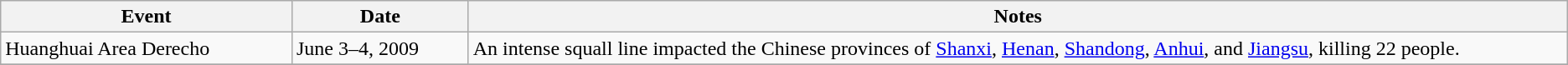<table class="wikitable">
<tr>
<th scope="col" style="width: 250px;">Event</th>
<th scope="col" style="width: 150px;">Date</th>
<th scope="col" style="width: 1000px;">Notes</th>
</tr>
<tr>
<td>Huanghuai Area Derecho</td>
<td>June 3–4, 2009</td>
<td>An intense squall line impacted the Chinese provinces of <a href='#'>Shanxi</a>, <a href='#'>Henan</a>, <a href='#'>Shandong</a>, <a href='#'>Anhui</a>, and <a href='#'>Jiangsu</a>, killing 22 people.</td>
</tr>
<tr>
</tr>
</table>
